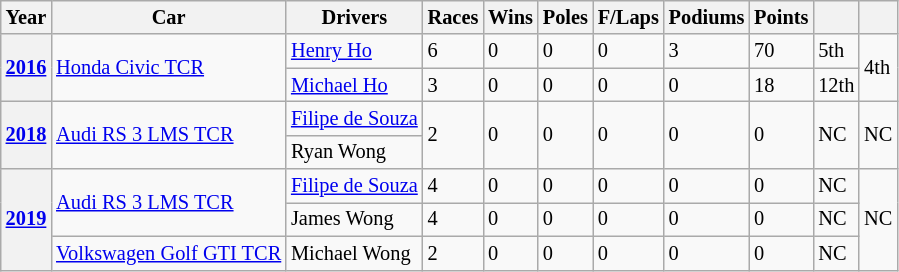<table class="wikitable" style="font-size:85%">
<tr>
<th>Year</th>
<th>Car</th>
<th>Drivers</th>
<th>Races</th>
<th>Wins</th>
<th>Poles</th>
<th>F/Laps</th>
<th>Podiums</th>
<th>Points</th>
<th></th>
<th></th>
</tr>
<tr>
<th rowspan="2"><a href='#'>2016</a></th>
<td rowspan="2"><a href='#'>Honda Civic TCR</a></td>
<td> <a href='#'>Henry Ho</a></td>
<td>6</td>
<td>0</td>
<td>0</td>
<td>0</td>
<td>3</td>
<td>70</td>
<td>5th</td>
<td rowspan="2">4th</td>
</tr>
<tr>
<td> <a href='#'>Michael Ho</a></td>
<td>3</td>
<td>0</td>
<td>0</td>
<td>0</td>
<td>0</td>
<td>18</td>
<td>12th</td>
</tr>
<tr>
<th rowspan="2"><a href='#'>2018</a></th>
<td rowspan="2"><a href='#'>Audi RS 3 LMS TCR</a></td>
<td> <a href='#'>Filipe de Souza</a></td>
<td rowspan="2">2</td>
<td rowspan="2">0</td>
<td rowspan="2">0</td>
<td rowspan="2">0</td>
<td rowspan="2">0</td>
<td rowspan="2">0</td>
<td rowspan="2">NC</td>
<td rowspan="2">NC</td>
</tr>
<tr>
<td> Ryan Wong</td>
</tr>
<tr>
<th rowspan="3"><a href='#'>2019</a></th>
<td rowspan="2"><a href='#'>Audi RS 3 LMS TCR</a></td>
<td> <a href='#'>Filipe de Souza</a></td>
<td>4</td>
<td>0</td>
<td>0</td>
<td>0</td>
<td>0</td>
<td>0</td>
<td>NC</td>
<td rowspan="3">NC</td>
</tr>
<tr>
<td> James Wong</td>
<td>4</td>
<td>0</td>
<td>0</td>
<td>0</td>
<td>0</td>
<td>0</td>
<td>NC</td>
</tr>
<tr>
<td><a href='#'>Volkswagen Golf GTI TCR</a></td>
<td> Michael Wong</td>
<td>2</td>
<td>0</td>
<td>0</td>
<td>0</td>
<td>0</td>
<td>0</td>
<td>NC</td>
</tr>
</table>
